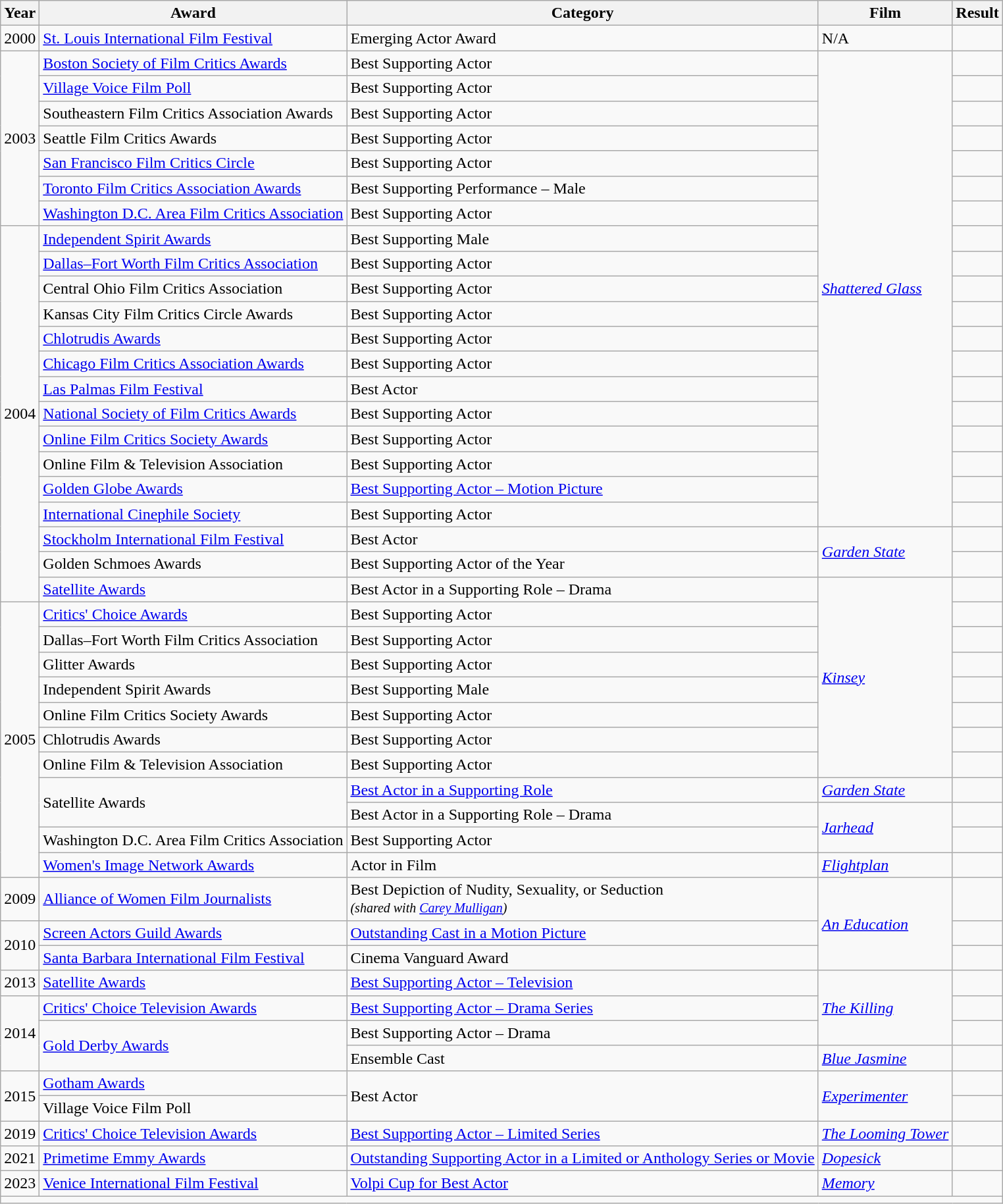<table class="wikitable">
<tr>
<th>Year</th>
<th>Award</th>
<th>Category</th>
<th>Film</th>
<th>Result</th>
</tr>
<tr>
<td>2000</td>
<td><a href='#'>St. Louis International Film Festival</a></td>
<td>Emerging Actor Award</td>
<td>N/A</td>
<td></td>
</tr>
<tr>
<td rowspan="7">2003</td>
<td><a href='#'>Boston Society of Film Critics Awards</a></td>
<td>Best Supporting Actor</td>
<td rowspan="19"><em><a href='#'>Shattered Glass</a></em></td>
<td></td>
</tr>
<tr>
<td><a href='#'>Village Voice Film Poll</a></td>
<td>Best Supporting Actor</td>
<td></td>
</tr>
<tr>
<td>Southeastern Film Critics Association Awards</td>
<td>Best Supporting Actor</td>
<td></td>
</tr>
<tr>
<td>Seattle Film Critics Awards</td>
<td>Best Supporting Actor</td>
<td></td>
</tr>
<tr>
<td><a href='#'>San Francisco Film Critics Circle</a></td>
<td>Best Supporting Actor</td>
<td></td>
</tr>
<tr>
<td><a href='#'>Toronto Film Critics Association Awards</a></td>
<td>Best Supporting Performance – Male</td>
<td></td>
</tr>
<tr>
<td><a href='#'>Washington D.C. Area Film Critics Association</a></td>
<td>Best Supporting Actor</td>
<td></td>
</tr>
<tr>
<td rowspan="15">2004</td>
<td><a href='#'>Independent Spirit Awards</a></td>
<td>Best Supporting Male</td>
<td></td>
</tr>
<tr>
<td><a href='#'>Dallas–Fort Worth Film Critics Association</a></td>
<td>Best Supporting Actor</td>
<td></td>
</tr>
<tr>
<td>Central Ohio Film Critics Association</td>
<td>Best Supporting Actor</td>
<td></td>
</tr>
<tr>
<td>Kansas City Film Critics Circle Awards</td>
<td>Best Supporting Actor</td>
<td></td>
</tr>
<tr>
<td><a href='#'>Chlotrudis Awards</a></td>
<td>Best Supporting Actor</td>
<td></td>
</tr>
<tr>
<td><a href='#'>Chicago Film Critics Association Awards</a></td>
<td>Best Supporting Actor</td>
<td></td>
</tr>
<tr>
<td><a href='#'>Las Palmas Film Festival</a></td>
<td>Best Actor</td>
<td></td>
</tr>
<tr>
<td><a href='#'>National Society of Film Critics Awards</a></td>
<td>Best Supporting Actor</td>
<td></td>
</tr>
<tr>
<td><a href='#'>Online Film Critics Society Awards</a></td>
<td>Best Supporting Actor</td>
<td></td>
</tr>
<tr>
<td>Online Film & Television Association</td>
<td>Best Supporting Actor</td>
<td></td>
</tr>
<tr>
<td><a href='#'>Golden Globe Awards</a></td>
<td><a href='#'>Best Supporting Actor – Motion Picture</a></td>
<td></td>
</tr>
<tr>
<td><a href='#'>International Cinephile Society</a></td>
<td>Best Supporting Actor</td>
<td></td>
</tr>
<tr>
<td><a href='#'>Stockholm International Film Festival</a></td>
<td>Best Actor</td>
<td rowspan="2"><em><a href='#'>Garden State</a></em></td>
<td></td>
</tr>
<tr>
<td>Golden Schmoes Awards</td>
<td>Best Supporting Actor of the Year</td>
<td></td>
</tr>
<tr>
<td><a href='#'>Satellite Awards</a></td>
<td>Best Actor in a Supporting Role – Drama</td>
<td rowspan="8"><em><a href='#'>Kinsey</a></em></td>
<td></td>
</tr>
<tr>
<td rowspan="11">2005</td>
<td><a href='#'>Critics' Choice Awards</a></td>
<td>Best Supporting Actor</td>
<td></td>
</tr>
<tr>
<td>Dallas–Fort Worth Film Critics Association</td>
<td>Best Supporting Actor</td>
<td></td>
</tr>
<tr>
<td>Glitter Awards</td>
<td>Best Supporting Actor</td>
<td></td>
</tr>
<tr>
<td>Independent Spirit Awards</td>
<td>Best Supporting Male</td>
<td></td>
</tr>
<tr>
<td>Online Film Critics Society Awards</td>
<td>Best Supporting Actor</td>
<td></td>
</tr>
<tr>
<td>Chlotrudis Awards</td>
<td>Best Supporting Actor</td>
<td></td>
</tr>
<tr>
<td>Online Film & Television Association</td>
<td>Best Supporting Actor</td>
<td></td>
</tr>
<tr>
<td rowspan="2">Satellite Awards</td>
<td><a href='#'>Best Actor in a Supporting Role</a></td>
<td><em><a href='#'>Garden State</a></em></td>
<td></td>
</tr>
<tr>
<td>Best Actor in a Supporting Role – Drama</td>
<td rowspan="2"><em><a href='#'>Jarhead</a></em></td>
<td></td>
</tr>
<tr>
<td>Washington D.C. Area Film Critics Association</td>
<td>Best Supporting Actor</td>
<td></td>
</tr>
<tr>
<td><a href='#'>Women's Image Network Awards</a></td>
<td>Actor in Film</td>
<td><em><a href='#'>Flightplan</a></em></td>
<td></td>
</tr>
<tr>
<td>2009</td>
<td><a href='#'>Alliance of Women Film Journalists</a></td>
<td>Best Depiction of Nudity, Sexuality, or Seduction <br> <small><em>(shared with <a href='#'>Carey Mulligan</a>)</em></small></td>
<td rowspan="3"><em><a href='#'>An Education</a></em></td>
<td></td>
</tr>
<tr>
<td rowspan="2">2010</td>
<td><a href='#'>Screen Actors Guild Awards</a></td>
<td><a href='#'>Outstanding Cast in a Motion Picture</a></td>
<td></td>
</tr>
<tr>
<td><a href='#'>Santa Barbara International Film Festival</a></td>
<td>Cinema Vanguard Award</td>
<td></td>
</tr>
<tr>
<td>2013</td>
<td><a href='#'>Satellite Awards</a></td>
<td><a href='#'>Best Supporting Actor – Television</a></td>
<td rowspan="3"><em><a href='#'>The Killing</a></em></td>
<td></td>
</tr>
<tr>
<td rowspan="3">2014</td>
<td><a href='#'>Critics' Choice Television Awards</a></td>
<td><a href='#'>Best Supporting Actor – Drama Series</a></td>
<td></td>
</tr>
<tr>
<td rowspan="2"><a href='#'>Gold Derby Awards</a></td>
<td>Best Supporting Actor – Drama</td>
<td></td>
</tr>
<tr>
<td>Ensemble Cast</td>
<td><em><a href='#'>Blue Jasmine</a></em></td>
<td></td>
</tr>
<tr>
<td rowspan="2">2015</td>
<td><a href='#'>Gotham Awards</a></td>
<td rowspan="2">Best Actor</td>
<td rowspan="2"><em><a href='#'>Experimenter</a></em></td>
<td></td>
</tr>
<tr>
<td>Village Voice Film Poll</td>
<td></td>
</tr>
<tr>
<td>2019</td>
<td><a href='#'>Critics' Choice Television Awards</a></td>
<td><a href='#'>Best Supporting Actor – Limited Series</a></td>
<td><em><a href='#'>The Looming Tower</a></em></td>
<td></td>
</tr>
<tr>
<td>2021</td>
<td><a href='#'>Primetime Emmy Awards</a></td>
<td><a href='#'>Outstanding Supporting Actor in a Limited or Anthology Series or Movie</a></td>
<td><em><a href='#'>Dopesick</a></em></td>
<td></td>
</tr>
<tr>
<td>2023</td>
<td><a href='#'>Venice International Film Festival</a></td>
<td><a href='#'>Volpi Cup for Best Actor</a></td>
<td><em><a href='#'>Memory</a></em></td>
<td></td>
</tr>
<tr>
<td align="center" colspan=5></td>
</tr>
</table>
